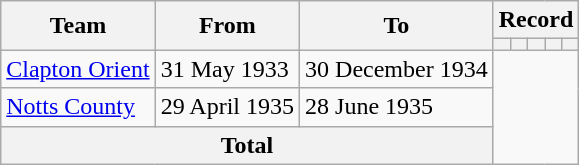<table class="wikitable" style="text-align: center">
<tr>
<th rowspan=2>Team</th>
<th rowspan=2>From</th>
<th rowspan=2>To</th>
<th colspan=5>Record</th>
</tr>
<tr>
<th></th>
<th></th>
<th></th>
<th></th>
<th></th>
</tr>
<tr>
<td align=left><a href='#'>Clapton Orient</a></td>
<td align=left>31 May 1933</td>
<td align=left>30 December 1934<br></td>
</tr>
<tr>
<td align=left><a href='#'>Notts County</a></td>
<td align=left>29 April 1935</td>
<td align=left>28 June 1935<br></td>
</tr>
<tr>
<th colspan=3>Total<br></th>
</tr>
</table>
